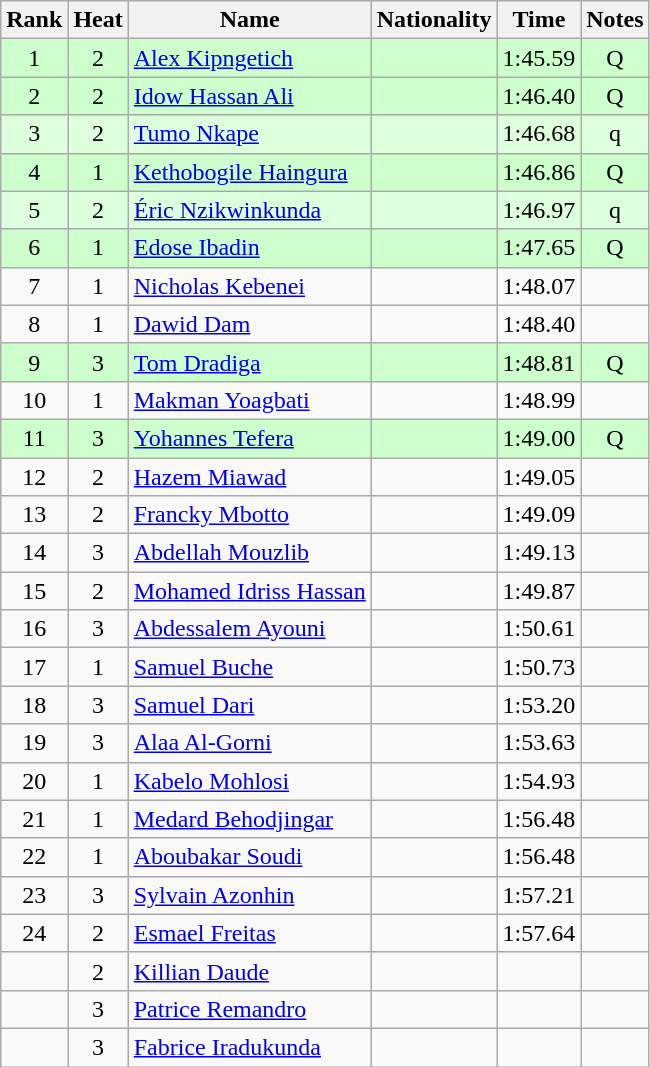<table class="wikitable sortable" style="text-align:center">
<tr>
<th>Rank</th>
<th>Heat</th>
<th>Name</th>
<th>Nationality</th>
<th>Time</th>
<th>Notes</th>
</tr>
<tr bgcolor=ccffcc>
<td>1</td>
<td>2</td>
<td align=left><a href='#'>Alex Kipngetich</a></td>
<td align=left></td>
<td>1:45.59</td>
<td>Q</td>
</tr>
<tr bgcolor=ccffcc>
<td>2</td>
<td>2</td>
<td align=left><a href='#'>Idow Hassan Ali</a></td>
<td align=left></td>
<td>1:46.40</td>
<td>Q</td>
</tr>
<tr bgcolor=ddffdd>
<td>3</td>
<td>2</td>
<td align=left><a href='#'>Tumo Nkape</a></td>
<td align=left></td>
<td>1:46.68</td>
<td>q</td>
</tr>
<tr bgcolor=ccffcc>
<td>4</td>
<td>1</td>
<td align=left><a href='#'>Kethobogile Haingura</a></td>
<td align=left></td>
<td>1:46.86</td>
<td>Q</td>
</tr>
<tr bgcolor=ddffdd>
<td>5</td>
<td>2</td>
<td align=left><a href='#'>Éric Nzikwinkunda</a></td>
<td align=left></td>
<td>1:46.97</td>
<td>q</td>
</tr>
<tr bgcolor=ccffcc>
<td>6</td>
<td>1</td>
<td align=left><a href='#'>Edose Ibadin</a></td>
<td align=left></td>
<td>1:47.65</td>
<td>Q</td>
</tr>
<tr>
<td>7</td>
<td>1</td>
<td align=left><a href='#'>Nicholas Kebenei</a></td>
<td align=left></td>
<td>1:48.07</td>
<td></td>
</tr>
<tr>
<td>8</td>
<td>1</td>
<td align=left><a href='#'>Dawid Dam</a></td>
<td align=left></td>
<td>1:48.40</td>
<td></td>
</tr>
<tr bgcolor=ccffcc>
<td>9</td>
<td>3</td>
<td align=left><a href='#'>Tom Dradiga</a></td>
<td align=left></td>
<td>1:48.81</td>
<td>Q</td>
</tr>
<tr>
<td>10</td>
<td>1</td>
<td align=left><a href='#'>Makman Yoagbati</a></td>
<td align=left></td>
<td>1:48.99</td>
<td></td>
</tr>
<tr bgcolor=ccffcc>
<td>11</td>
<td>3</td>
<td align=left><a href='#'>Yohannes Tefera</a></td>
<td align=left></td>
<td>1:49.00</td>
<td>Q</td>
</tr>
<tr>
<td>12</td>
<td>2</td>
<td align=left><a href='#'>Hazem Miawad</a></td>
<td align=left></td>
<td>1:49.05</td>
<td></td>
</tr>
<tr>
<td>13</td>
<td>2</td>
<td align=left><a href='#'>Francky Mbotto</a></td>
<td align=left></td>
<td>1:49.09</td>
<td></td>
</tr>
<tr>
<td>14</td>
<td>3</td>
<td align=left><a href='#'>Abdellah Mouzlib</a></td>
<td align=left></td>
<td>1:49.13</td>
<td></td>
</tr>
<tr>
<td>15</td>
<td>2</td>
<td align=left><a href='#'>Mohamed Idriss Hassan</a></td>
<td align=left></td>
<td>1:49.87</td>
<td></td>
</tr>
<tr>
<td>16</td>
<td>3</td>
<td align=left><a href='#'>Abdessalem Ayouni</a></td>
<td align=left></td>
<td>1:50.61</td>
<td></td>
</tr>
<tr>
<td>17</td>
<td>1</td>
<td align=left><a href='#'>Samuel Buche</a></td>
<td align=left></td>
<td>1:50.73</td>
<td></td>
</tr>
<tr>
<td>18</td>
<td>3</td>
<td align=left><a href='#'>Samuel Dari</a></td>
<td align=left></td>
<td>1:53.20</td>
<td></td>
</tr>
<tr>
<td>19</td>
<td>3</td>
<td align=left><a href='#'>Alaa Al-Gorni</a></td>
<td align=left></td>
<td>1:53.63</td>
<td></td>
</tr>
<tr>
<td>20</td>
<td>1</td>
<td align=left><a href='#'>Kabelo Mohlosi</a></td>
<td align=left></td>
<td>1:54.93</td>
<td></td>
</tr>
<tr>
<td>21</td>
<td>1</td>
<td align=left><a href='#'>Medard Behodjingar</a></td>
<td align=left></td>
<td>1:56.48</td>
<td></td>
</tr>
<tr>
<td>22</td>
<td>1</td>
<td align=left><a href='#'>Aboubakar Soudi</a></td>
<td align=left></td>
<td>1:56.48</td>
<td></td>
</tr>
<tr>
<td>23</td>
<td>3</td>
<td align=left><a href='#'>Sylvain Azonhin</a></td>
<td align=left></td>
<td>1:57.21</td>
<td></td>
</tr>
<tr>
<td>24</td>
<td>2</td>
<td align=left><a href='#'>Esmael Freitas</a></td>
<td align=left></td>
<td>1:57.64</td>
<td></td>
</tr>
<tr>
<td></td>
<td>2</td>
<td align=left><a href='#'>Killian Daude</a></td>
<td align=left></td>
<td></td>
<td></td>
</tr>
<tr>
<td></td>
<td>3</td>
<td align=left><a href='#'>Patrice Remandro</a></td>
<td align=left></td>
<td></td>
<td></td>
</tr>
<tr>
<td></td>
<td>3</td>
<td align=left><a href='#'>Fabrice Iradukunda</a></td>
<td align=left></td>
<td></td>
<td></td>
</tr>
</table>
